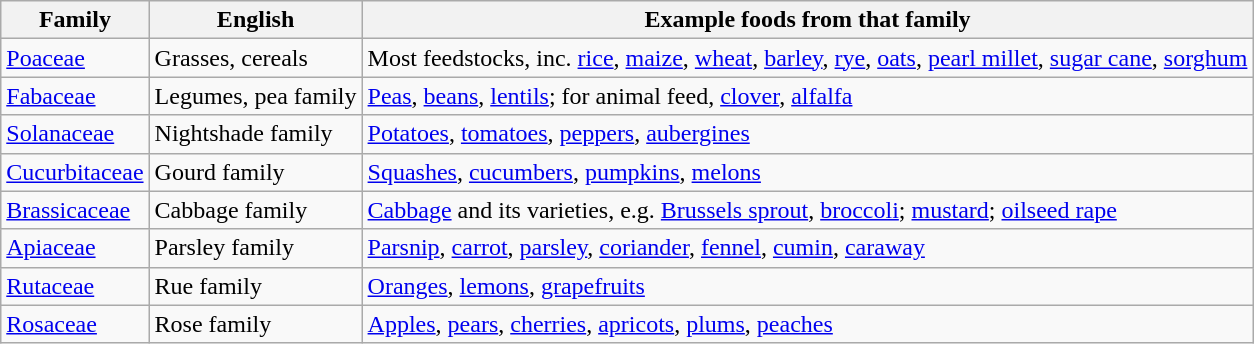<table class="wikitable">
<tr>
<th>Family</th>
<th>English</th>
<th>Example foods from that family</th>
</tr>
<tr>
<td><a href='#'>Poaceae</a></td>
<td>Grasses, cereals</td>
<td>Most feedstocks, inc. <a href='#'>rice</a>, <a href='#'>maize</a>, <a href='#'>wheat</a>, <a href='#'>barley</a>, <a href='#'>rye</a>, <a href='#'>oats</a>, <a href='#'>pearl millet</a>, <a href='#'>sugar cane</a>, <a href='#'>sorghum</a></td>
</tr>
<tr>
<td><a href='#'>Fabaceae</a></td>
<td>Legumes, pea family</td>
<td><a href='#'>Peas</a>, <a href='#'>beans</a>, <a href='#'>lentils</a>; for animal feed, <a href='#'>clover</a>, <a href='#'>alfalfa</a></td>
</tr>
<tr>
<td><a href='#'>Solanaceae</a></td>
<td>Nightshade family</td>
<td><a href='#'>Potatoes</a>, <a href='#'>tomatoes</a>, <a href='#'>peppers</a>, <a href='#'>aubergines</a></td>
</tr>
<tr>
<td><a href='#'>Cucurbitaceae</a></td>
<td>Gourd family</td>
<td><a href='#'>Squashes</a>, <a href='#'>cucumbers</a>, <a href='#'>pumpkins</a>, <a href='#'>melons</a></td>
</tr>
<tr>
<td><a href='#'>Brassicaceae</a></td>
<td>Cabbage family</td>
<td><a href='#'>Cabbage</a> and its varieties, e.g. <a href='#'>Brussels sprout</a>, <a href='#'>broccoli</a>; <a href='#'>mustard</a>; <a href='#'>oilseed rape</a></td>
</tr>
<tr>
<td><a href='#'>Apiaceae</a></td>
<td>Parsley family</td>
<td><a href='#'>Parsnip</a>, <a href='#'>carrot</a>, <a href='#'>parsley</a>, <a href='#'>coriander</a>, <a href='#'>fennel</a>, <a href='#'>cumin</a>, <a href='#'>caraway</a></td>
</tr>
<tr>
<td><a href='#'>Rutaceae</a></td>
<td>Rue family</td>
<td><a href='#'>Oranges</a>, <a href='#'>lemons</a>, <a href='#'>grapefruits</a></td>
</tr>
<tr>
<td><a href='#'>Rosaceae</a></td>
<td>Rose family</td>
<td><a href='#'>Apples</a>, <a href='#'>pears</a>, <a href='#'>cherries</a>, <a href='#'>apricots</a>, <a href='#'>plums</a>, <a href='#'>peaches</a></td>
</tr>
</table>
